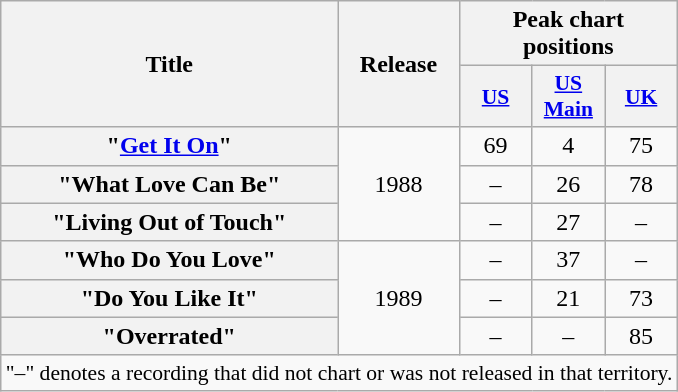<table class="wikitable plainrowheaders" style="text-align:center;">
<tr>
<th scope="col" rowspan="2">Title</th>
<th scope="col" rowspan="2">Release</th>
<th colspan="3" scope="col">Peak chart positions</th>
</tr>
<tr>
<th scope="col" style="width:2.9em;font-size:90%;"><a href='#'>US</a><br></th>
<th scope="col" style="width:2.9em;font-size:90%;"><a href='#'>US<br>Main</a></th>
<th scope="col" style="width:2.9em;font-size:90%;"><a href='#'>UK</a><br></th>
</tr>
<tr>
<th scope="row">"<a href='#'>Get It On</a>"</th>
<td rowspan="3">1988</td>
<td>69</td>
<td>4</td>
<td>75</td>
</tr>
<tr>
<th scope="row">"What Love Can Be"</th>
<td>–</td>
<td>26</td>
<td>78</td>
</tr>
<tr>
<th scope="row">"Living Out of Touch"</th>
<td>–</td>
<td>27</td>
<td>–</td>
</tr>
<tr>
<th scope="row">"Who Do You Love"</th>
<td rowspan="3">1989</td>
<td>–</td>
<td>37</td>
<td>–</td>
</tr>
<tr>
<th scope="row">"Do You Like It"</th>
<td>–</td>
<td>21</td>
<td>73</td>
</tr>
<tr>
<th scope="row">"Overrated"</th>
<td>–</td>
<td>–</td>
<td>85</td>
</tr>
<tr>
<td colspan="10" style="font-size:90%">"–" denotes a recording that did not chart or was not released in that territory.</td>
</tr>
</table>
